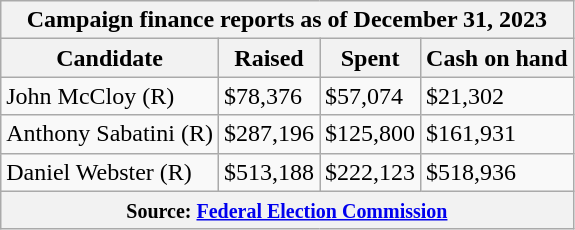<table class="wikitable sortable">
<tr>
<th colspan=4>Campaign finance reports as of December 31, 2023</th>
</tr>
<tr style="text-align:center;">
<th>Candidate</th>
<th>Raised</th>
<th>Spent</th>
<th>Cash on hand</th>
</tr>
<tr>
<td>John McCloy (R)</td>
<td>$78,376</td>
<td>$57,074</td>
<td>$21,302</td>
</tr>
<tr>
<td>Anthony Sabatini (R)</td>
<td>$287,196</td>
<td>$125,800</td>
<td>$161,931</td>
</tr>
<tr>
<td>Daniel Webster (R)</td>
<td>$513,188</td>
<td>$222,123</td>
<td>$518,936</td>
</tr>
<tr>
<th colspan="4"><small>Source: <a href='#'>Federal Election Commission</a></small></th>
</tr>
</table>
